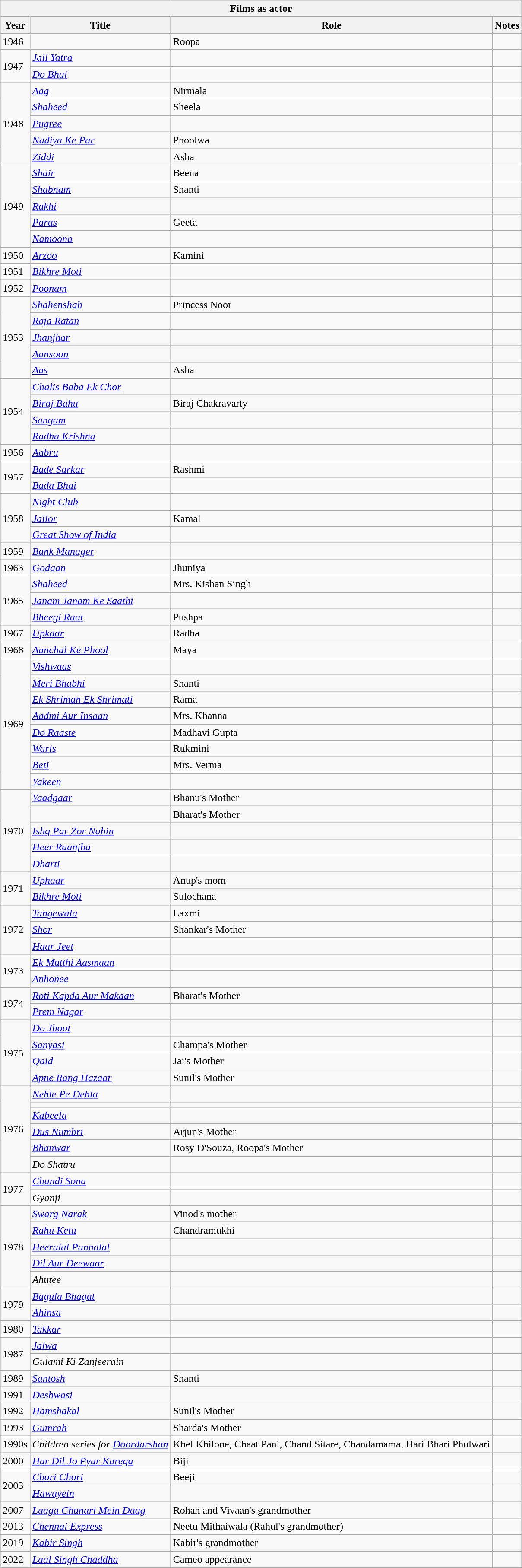<table class="wikitable sortable">
<tr>
<th colspan="4" scope="col"><strong>Films as actor</strong></th>
</tr>
<tr>
<th>Year</th>
<th>Title</th>
<th>Role</th>
<th>Notes</th>
</tr>
<tr>
<td>1946</td>
<td></td>
<td>Roopa</td>
<td></td>
</tr>
<tr>
<td rowspan="2">1947</td>
<td><em><a href='#'>Jail Yatra</a></em></td>
<td></td>
<td></td>
</tr>
<tr>
<td><em><a href='#'>Do Bhai</a></em></td>
<td></td>
<td></td>
</tr>
<tr>
<td rowspan="5">1948</td>
<td><em><a href='#'>Aag</a></em></td>
<td>Nirmala</td>
<td></td>
</tr>
<tr>
<td><em><a href='#'>Shaheed</a></em></td>
<td>Sheela</td>
<td></td>
</tr>
<tr>
<td><em><a href='#'>Pugree</a></em></td>
<td></td>
<td></td>
</tr>
<tr>
<td><em><a href='#'>Nadiya Ke Par</a></em></td>
<td>Phoolwa</td>
<td></td>
</tr>
<tr>
<td><em><a href='#'>Ziddi</a></em></td>
<td>Asha</td>
<td></td>
</tr>
<tr>
<td rowspan="5">1949</td>
<td><em><a href='#'>Shair</a></em></td>
<td>Beena</td>
<td></td>
</tr>
<tr>
<td><em><a href='#'>Shabnam</a></em></td>
<td>Shanti</td>
<td></td>
</tr>
<tr>
<td><em><a href='#'>Rakhi</a></em></td>
<td></td>
<td></td>
</tr>
<tr>
<td><em><a href='#'>Paras</a></em></td>
<td>Geeta</td>
<td></td>
</tr>
<tr>
<td><em><a href='#'>Namoona</a></em></td>
<td></td>
<td></td>
</tr>
<tr>
<td>1950</td>
<td><em><a href='#'>Arzoo</a></em></td>
<td>Kamini</td>
<td></td>
</tr>
<tr>
<td>1951</td>
<td><em><a href='#'>Bikhre Moti</a></em></td>
<td></td>
<td></td>
</tr>
<tr>
<td>1952</td>
<td><em><a href='#'>Poonam</a></em></td>
<td></td>
<td></td>
</tr>
<tr>
<td rowspan="5">1953</td>
<td><em><a href='#'>Shahenshah</a></em></td>
<td>Princess Noor</td>
<td></td>
</tr>
<tr>
<td><em><a href='#'>Raja Ratan</a></em></td>
<td></td>
</tr>
<tr>
<td><em><a href='#'>Jhanjhar</a></em></td>
<td></td>
<td></td>
</tr>
<tr>
<td><em><a href='#'>Aansoon</a></em></td>
<td></td>
<td></td>
</tr>
<tr>
<td><em><a href='#'>Aas</a></em></td>
<td>Asha</td>
<td></td>
</tr>
<tr>
<td rowspan="4">1954</td>
<td><em><a href='#'>Chalis Baba Ek Chor</a></em></td>
<td></td>
<td></td>
</tr>
<tr>
<td><em><a href='#'>Biraj Bahu</a></em></td>
<td>Biraj Chakravarty</td>
<td></td>
</tr>
<tr>
<td><em><a href='#'>Sangam</a></em></td>
<td></td>
<td></td>
</tr>
<tr>
<td><em><a href='#'>Radha Krishna</a></em></td>
<td></td>
<td></td>
</tr>
<tr>
<td>1956</td>
<td><em><a href='#'>Aabru</a></em></td>
<td></td>
<td></td>
</tr>
<tr>
<td rowspan="2">1957</td>
<td><em><a href='#'>Bade Sarkar</a></em></td>
<td>Rashmi</td>
<td></td>
</tr>
<tr>
<td><em><a href='#'>Bada Bhai</a></em></td>
<td></td>
<td></td>
</tr>
<tr>
<td rowspan="3">1958</td>
<td><em><a href='#'>Night Club</a></em></td>
<td></td>
<td></td>
</tr>
<tr>
<td><em><a href='#'>Jailor</a></em></td>
<td>Kamal</td>
<td></td>
</tr>
<tr>
<td><em><a href='#'>Great Show of India</a></em></td>
<td></td>
<td></td>
</tr>
<tr>
<td>1959</td>
<td><em><a href='#'>Bank Manager</a></em></td>
<td></td>
<td></td>
</tr>
<tr>
<td>1963</td>
<td><em><a href='#'>Godaan</a></em></td>
<td>Jhuniya</td>
<td></td>
</tr>
<tr>
<td rowspan="3">1965</td>
<td><em><a href='#'>Shaheed</a></em></td>
<td>Mrs. Kishan Singh</td>
<td></td>
</tr>
<tr>
<td><em><a href='#'>Janam Janam Ke Saathi</a></em></td>
<td></td>
<td></td>
</tr>
<tr>
<td><em><a href='#'>Bheegi Raat</a></em></td>
<td>Pushpa</td>
<td></td>
</tr>
<tr>
<td>1967</td>
<td><em><a href='#'>Upkaar</a></em></td>
<td>Radha</td>
<td></td>
</tr>
<tr>
<td>1968</td>
<td><em><a href='#'>Aanchal Ke Phool</a></em></td>
<td>Maya</td>
<td></td>
</tr>
<tr>
<td rowspan="8">1969</td>
<td><em><a href='#'>Vishwaas</a></em></td>
<td></td>
<td></td>
</tr>
<tr>
<td><em><a href='#'>Meri Bhabhi</a></em></td>
<td>Shanti</td>
<td></td>
</tr>
<tr>
<td><em><a href='#'>Ek Shriman Ek Shrimati</a></em></td>
<td>Rama</td>
<td></td>
</tr>
<tr>
<td><em><a href='#'>Aadmi Aur Insaan</a></em></td>
<td>Mrs. Khanna</td>
<td></td>
</tr>
<tr>
<td><em><a href='#'>Do Raaste</a></em></td>
<td>Madhavi Gupta</td>
<td></td>
</tr>
<tr>
<td><em><a href='#'>Waris</a></em></td>
<td>Rukmini</td>
<td></td>
</tr>
<tr>
<td><em><a href='#'>Beti</a></em></td>
<td>Mrs. Verma</td>
<td></td>
</tr>
<tr>
<td><em><a href='#'>Yakeen</a></em></td>
<td></td>
<td></td>
</tr>
<tr>
<td rowspan="5">1970</td>
<td><em><a href='#'>Yaadgaar</a></em></td>
<td>Bhanu's Mother</td>
<td></td>
</tr>
<tr>
<td></td>
<td>Bharat's Mother</td>
<td></td>
</tr>
<tr>
<td><em><a href='#'>Ishq Par Zor Nahin</a></em></td>
<td></td>
<td></td>
</tr>
<tr>
<td><em><a href='#'>Heer Raanjha</a></em></td>
<td></td>
<td></td>
</tr>
<tr>
<td><em><a href='#'>Dharti</a></em></td>
<td></td>
<td></td>
</tr>
<tr>
<td rowspan="2">1971</td>
<td><em><a href='#'>Uphaar</a></em></td>
<td>Anup's mom</td>
<td></td>
</tr>
<tr>
<td><em><a href='#'>Bikhre Moti</a></em></td>
<td>Sulochana</td>
<td></td>
</tr>
<tr>
<td rowspan="3">1972</td>
<td><em><a href='#'>Tangewala</a></em></td>
<td>Laxmi</td>
<td></td>
</tr>
<tr>
<td><em><a href='#'>Shor</a></em></td>
<td>Shankar's Mother</td>
<td></td>
</tr>
<tr>
<td><em><a href='#'>Haar Jeet</a></em></td>
<td></td>
<td></td>
</tr>
<tr>
<td rowspan="2">1973</td>
<td><em><a href='#'>Ek Mutthi Aasmaan</a></em></td>
<td></td>
<td></td>
</tr>
<tr>
<td><em><a href='#'>Anhonee</a></em></td>
<td></td>
<td></td>
</tr>
<tr>
<td rowspan="2">1974</td>
<td><em><a href='#'>Roti Kapda Aur Makaan</a></em></td>
<td>Bharat's Mother</td>
<td></td>
</tr>
<tr>
<td><em><a href='#'>Prem Nagar</a></em></td>
<td></td>
<td></td>
</tr>
<tr>
<td rowspan="4">1975</td>
<td><em><a href='#'>Do Jhoot</a></em></td>
<td></td>
<td></td>
</tr>
<tr>
<td><em><a href='#'>Sanyasi</a></em></td>
<td>Champa's Mother</td>
<td></td>
</tr>
<tr>
<td><em><a href='#'>Qaid</a></em></td>
<td>Jai's Mother</td>
<td></td>
</tr>
<tr>
<td><em><a href='#'>Apne Rang Hazaar</a></em></td>
<td>Sunil's Mother</td>
<td></td>
</tr>
<tr>
<td rowspan="6">1976</td>
<td><em><a href='#'>Nehle Pe Dehla</a></em></td>
<td></td>
<td></td>
</tr>
<tr>
<td></td>
<td></td>
<td></td>
</tr>
<tr>
<td><em><a href='#'>Kabeela</a></em></td>
<td></td>
<td></td>
</tr>
<tr>
<td><em><a href='#'>Dus Numbri</a></em></td>
<td>Arjun's Mother</td>
<td></td>
</tr>
<tr>
<td><em><a href='#'>Bhanwar</a></em></td>
<td>Rosy D'Souza, Roopa's Mother</td>
<td></td>
</tr>
<tr>
<td><em>Do Shatru</em></td>
<td></td>
<td></td>
</tr>
<tr>
<td rowspan="2">1977</td>
<td><em><a href='#'>Chandi Sona</a></em></td>
<td></td>
<td></td>
</tr>
<tr>
<td><em>Gyanji</em></td>
<td></td>
<td></td>
</tr>
<tr>
<td rowspan="5">1978</td>
<td><em><a href='#'>Swarg Narak</a></em></td>
<td>Vinod's mother</td>
<td></td>
</tr>
<tr>
<td><em><a href='#'>Rahu Ketu</a></em></td>
<td>Chandramukhi</td>
<td></td>
</tr>
<tr>
<td><em><a href='#'>Heeralal Pannalal</a></em></td>
<td></td>
<td></td>
</tr>
<tr>
<td><em><a href='#'>Dil Aur Deewaar</a></em></td>
<td></td>
<td></td>
</tr>
<tr>
<td><em>Ahutee</em></td>
<td></td>
<td></td>
</tr>
<tr>
<td rowspan="2">1979</td>
<td><em><a href='#'>Bagula Bhagat</a></em></td>
<td></td>
<td></td>
</tr>
<tr>
<td><em><a href='#'>Ahinsa</a></em></td>
<td></td>
<td></td>
</tr>
<tr>
<td>1980</td>
<td><em><a href='#'>Takkar</a></em></td>
<td></td>
<td></td>
</tr>
<tr>
<td rowspan="2">1987</td>
<td><em><a href='#'>Jalwa</a></em></td>
<td></td>
<td></td>
</tr>
<tr>
<td><em>Gulami Ki Zanjeerain</em></td>
<td></td>
<td></td>
</tr>
<tr>
<td>1989</td>
<td><em><a href='#'>Santosh</a></em></td>
<td>Shanti</td>
<td></td>
</tr>
<tr>
<td>1991</td>
<td><em><a href='#'>Deshwasi</a></em></td>
<td></td>
<td></td>
</tr>
<tr>
<td>1992</td>
<td><em><a href='#'>Hamshakal</a></em></td>
<td>Sunil's Mother</td>
<td></td>
</tr>
<tr>
<td>1993</td>
<td><em><a href='#'>Gumrah</a></em></td>
<td>Sharda's Mother</td>
<td></td>
</tr>
<tr>
<td>1990s</td>
<td><em>Children series for <a href='#'>Doordarshan</a></em></td>
<td>Khel Khilone, Chaat Pani, Chand Sitare, Chandamama, Hari Bhari Phulwari</td>
<td></td>
</tr>
<tr>
<td>2000</td>
<td><em><a href='#'>Har Dil Jo Pyar Karega</a></em></td>
<td>Biji</td>
<td></td>
</tr>
<tr>
<td rowspan="2">2003</td>
<td><em><a href='#'>Chori Chori</a></em></td>
<td>Beeji</td>
<td></td>
</tr>
<tr>
<td><em><a href='#'>Hawayein</a></em></td>
<td></td>
<td></td>
</tr>
<tr>
<td>2007</td>
<td><em><a href='#'>Laaga Chunari Mein Daag</a></em></td>
<td>Rohan and Vivaan's grandmother</td>
<td></td>
</tr>
<tr>
<td>2013</td>
<td><em><a href='#'>Chennai Express</a></em></td>
<td>Neetu Mithaiwala (Rahul's grandmother)</td>
<td></td>
</tr>
<tr>
<td>2019</td>
<td><em><a href='#'>Kabir Singh</a></em></td>
<td>Kabir's grandmother</td>
<td></td>
</tr>
<tr>
<td>2022</td>
<td><em><a href='#'>Laal Singh Chaddha</a></em></td>
<td>Cameo appearance</td>
</tr>
</table>
